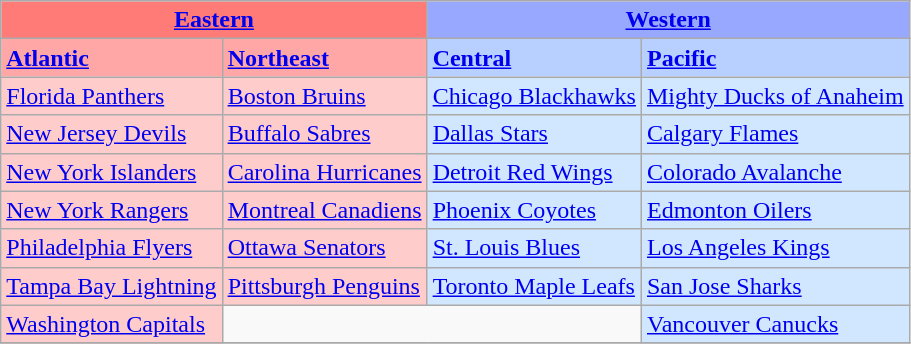<table class="wikitable">
<tr>
<th colspan="2" style="background-color: #FF7B77;"><strong><a href='#'>Eastern</a></strong></th>
<th colspan="2" style="background-color: #99A8FF;"><strong><a href='#'>Western</a></strong></th>
</tr>
<tr>
<td style="background-color: #FFA7A7;"><strong><a href='#'>Atlantic</a></strong></td>
<td style="background-color: #FFA7A7;"><strong><a href='#'>Northeast</a></strong></td>
<td style="background-color: #B7D0FF;"><strong><a href='#'>Central</a></strong></td>
<td style="background-color: #B7D0FF;"><strong><a href='#'>Pacific</a></strong></td>
</tr>
<tr>
<td style="background-color: #FFCCCC;"><a href='#'>Florida Panthers</a></td>
<td style="background-color: #FFCCCC;"><a href='#'>Boston Bruins</a></td>
<td style="background-color: #D0E7FF;"><a href='#'>Chicago Blackhawks</a></td>
<td style="background-color: #D0E7FF;"><a href='#'>Mighty Ducks of Anaheim</a></td>
</tr>
<tr>
<td style="background-color: #FFCCCC;"><a href='#'>New Jersey Devils</a></td>
<td style="background-color: #FFCCCC;"><a href='#'>Buffalo Sabres</a></td>
<td style="background-color: #D0E7FF;"><a href='#'>Dallas Stars</a></td>
<td style="background-color: #D0E7FF;"><a href='#'>Calgary Flames</a></td>
</tr>
<tr>
<td style="background-color: #FFCCCC;"><a href='#'>New York Islanders</a></td>
<td style="background-color: #FFCCCC;"><a href='#'>Carolina Hurricanes</a></td>
<td style="background-color: #D0E7FF;"><a href='#'>Detroit Red Wings</a></td>
<td style="background-color: #D0E7FF;"><a href='#'>Colorado Avalanche</a></td>
</tr>
<tr>
<td style="background-color: #FFCCCC;"><a href='#'>New York Rangers</a></td>
<td style="background-color: #FFCCCC;"><a href='#'>Montreal Canadiens</a></td>
<td style="background-color: #D0E7FF;"><a href='#'>Phoenix Coyotes</a></td>
<td style="background-color: #D0E7FF;"><a href='#'>Edmonton Oilers</a></td>
</tr>
<tr>
<td style="background-color: #FFCCCC;"><a href='#'>Philadelphia Flyers</a></td>
<td style="background-color: #FFCCCC;"><a href='#'>Ottawa Senators</a></td>
<td style="background-color: #D0E7FF;"><a href='#'>St. Louis Blues</a></td>
<td style="background-color: #D0E7FF;"><a href='#'>Los Angeles Kings</a></td>
</tr>
<tr>
<td style="background-color: #FFCCCC;"><a href='#'>Tampa Bay Lightning</a></td>
<td style="background-color: #FFCCCC;"><a href='#'>Pittsburgh Penguins</a></td>
<td style="background-color: #D0E7FF;"><a href='#'>Toronto Maple Leafs</a></td>
<td style="background-color: #D0E7FF;"><a href='#'>San Jose Sharks</a></td>
</tr>
<tr>
<td style="background-color: #FFCCCC;"><a href='#'>Washington Capitals</a></td>
<td colspan="2"> </td>
<td style="background-color: #D0E7FF;"><a href='#'>Vancouver Canucks</a></td>
</tr>
<tr>
</tr>
</table>
